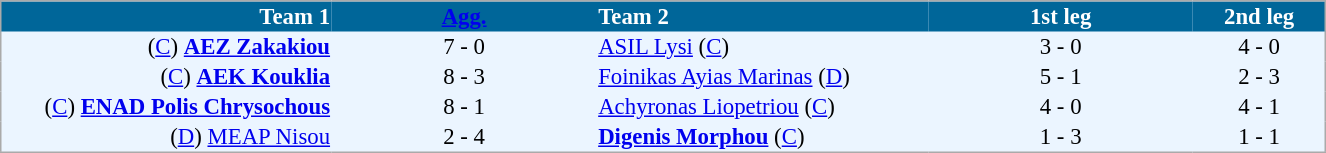<table cellspacing="0" style="background: #EBF5FF; border: 1px #aaa solid; border-collapse: collapse; font-size: 95%; margin: 1em auto;" width=70%>
<tr bgcolor=#006699 style="color:white;">
<th width=25% align="right">Team 1</th>
<th width=20% align="center"><a href='#'>Agg.</a></th>
<th width=25% align="left">Team 2</th>
<th width=20% align="center">1st leg</th>
<th width=20% align="center">2nd leg</th>
</tr>
<tr>
<td align=right>(<a href='#'>C</a>) <strong><a href='#'>AEZ Zakakiou</a></strong></td>
<td align=center>7 - 0</td>
<td align=left><a href='#'>ASIL Lysi</a> (<a href='#'>C</a>)</td>
<td align=center>3 - 0</td>
<td align=center>4 - 0</td>
</tr>
<tr>
<td align=right>(<a href='#'>C</a>) <strong><a href='#'>AEK Kouklia</a></strong></td>
<td align=center>8 - 3</td>
<td align=left><a href='#'>Foinikas Ayias Marinas</a> (<a href='#'>D</a>)</td>
<td align=center>5 - 1</td>
<td align=center>2 - 3</td>
</tr>
<tr>
<td align=right>(<a href='#'>C</a>) <strong><a href='#'>ENAD Polis Chrysochous</a></strong></td>
<td align=center>8 - 1</td>
<td align=left><a href='#'>Achyronas Liopetriou</a> (<a href='#'>C</a>)</td>
<td align=center>4 - 0</td>
<td align=center>4 - 1</td>
</tr>
<tr>
<td align=right>(<a href='#'>D</a>) <a href='#'>MEAP Nisou</a></td>
<td align=center>2 - 4</td>
<td align=left><strong><a href='#'>Digenis Morphou</a></strong> (<a href='#'>C</a>)</td>
<td align=center>1 - 3</td>
<td align=center>1 - 1</td>
</tr>
<tr>
</tr>
</table>
